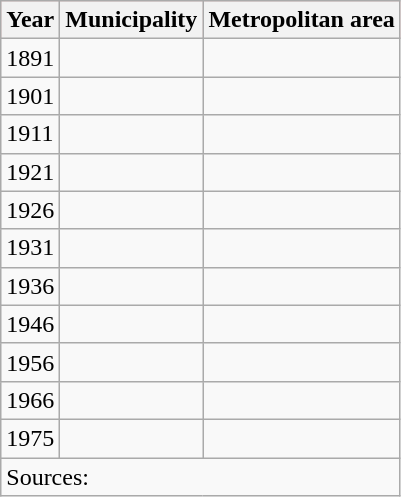<table class="wikitable centre">
<tr style="text-align:center; background:#fbb;">
<th>Year</th>
<th>Municipality</th>
<th>Metropolitan area</th>
</tr>
<tr>
<td>1891</td>
<td></td>
<td></td>
</tr>
<tr>
<td>1901</td>
<td></td>
<td></td>
</tr>
<tr>
<td>1911</td>
<td></td>
<td></td>
</tr>
<tr>
<td>1921</td>
<td></td>
<td></td>
</tr>
<tr>
<td>1926</td>
<td></td>
<td></td>
</tr>
<tr>
<td>1931</td>
<td></td>
<td></td>
</tr>
<tr>
<td>1936</td>
<td></td>
<td></td>
</tr>
<tr>
<td>1946</td>
<td></td>
<td></td>
</tr>
<tr>
<td>1956</td>
<td></td>
<td></td>
</tr>
<tr>
<td>1966</td>
<td></td>
<td></td>
</tr>
<tr>
<td>1975</td>
<td></td>
<td></td>
</tr>
<tr>
<td colspan="3">Sources: </td>
</tr>
</table>
